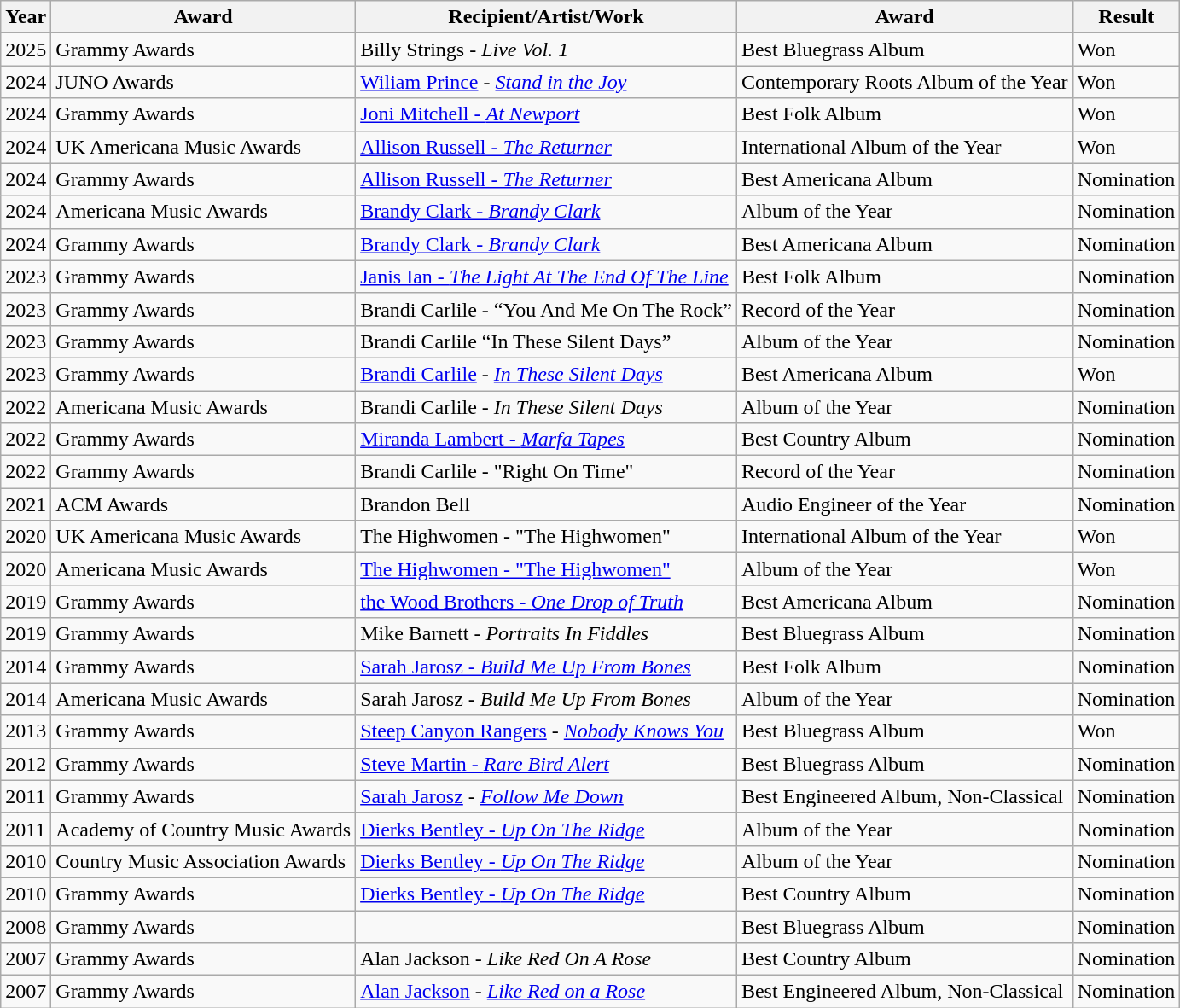<table class="wikitable">
<tr>
<th>Year</th>
<th>Award</th>
<th>Recipient/Artist/Work</th>
<th>Award</th>
<th>Result</th>
</tr>
<tr>
<td>2025</td>
<td>Grammy Awards</td>
<td>Billy Strings - <em>Live Vol. 1</em></td>
<td>Best Bluegrass Album</td>
<td>Won</td>
</tr>
<tr>
<td>2024</td>
<td>JUNO Awards</td>
<td><a href='#'>Wiliam Prince</a> - <em><a href='#'>Stand in the Joy</a></em></td>
<td>Contemporary Roots Album of the Year</td>
<td>Won</td>
</tr>
<tr>
<td>2024</td>
<td>Grammy Awards</td>
<td><a href='#'>Joni Mitchell - <em>At Newport</em></a></td>
<td>Best Folk Album</td>
<td>Won</td>
</tr>
<tr>
<td>2024</td>
<td>UK Americana Music Awards</td>
<td><a href='#'>Allison Russell - <em>The Returner</em></a></td>
<td>International Album of the Year</td>
<td>Won</td>
</tr>
<tr>
<td>2024</td>
<td>Grammy Awards</td>
<td><a href='#'>Allison Russell - <em>The Returner</em></a></td>
<td>Best Americana Album</td>
<td>Nomination</td>
</tr>
<tr>
<td>2024</td>
<td>Americana Music Awards</td>
<td><a href='#'>Brandy Clark - <em>Brandy Clark</em></a></td>
<td>Album of the Year</td>
<td>Nomination</td>
</tr>
<tr>
<td>2024</td>
<td>Grammy Awards</td>
<td><a href='#'>Brandy Clark - <em>Brandy Clark</em></a></td>
<td>Best Americana Album</td>
<td>Nomination</td>
</tr>
<tr>
<td>2023</td>
<td>Grammy Awards</td>
<td><a href='#'>Janis Ian - <em>The Light At The End Of The Line</em></a></td>
<td>Best Folk Album</td>
<td>Nomination</td>
</tr>
<tr>
<td>2023</td>
<td>Grammy Awards</td>
<td>Brandi Carlile - “You And Me On The Rock”</td>
<td>Record of the Year</td>
<td>Nomination</td>
</tr>
<tr>
<td>2023</td>
<td>Grammy Awards</td>
<td>Brandi Carlile “In These Silent Days”</td>
<td>Album of the Year</td>
<td>Nomination</td>
</tr>
<tr>
<td>2023</td>
<td>Grammy Awards</td>
<td><a href='#'>Brandi Carlile</a> - <em><a href='#'>In These Silent Days</a></em></td>
<td>Best Americana Album</td>
<td>Won</td>
</tr>
<tr>
<td>2022</td>
<td>Americana Music Awards</td>
<td>Brandi Carlile - <em>In These Silent Days</em></td>
<td>Album of the Year</td>
<td>Nomination</td>
</tr>
<tr>
<td>2022</td>
<td>Grammy Awards</td>
<td><a href='#'>Miranda Lambert - <em>Marfa Tapes</em></a></td>
<td>Best Country Album</td>
<td>Nomination</td>
</tr>
<tr>
<td>2022</td>
<td>Grammy Awards</td>
<td>Brandi Carlile - "Right On Time"</td>
<td>Record of the Year</td>
<td>Nomination</td>
</tr>
<tr>
<td>2021</td>
<td>ACM Awards</td>
<td>Brandon Bell</td>
<td>Audio Engineer of the Year</td>
<td>Nomination</td>
</tr>
<tr>
<td>2020</td>
<td>UK Americana Music Awards</td>
<td>The Highwomen - "The Highwomen"</td>
<td>International Album of the Year</td>
<td>Won</td>
</tr>
<tr>
<td>2020</td>
<td>Americana Music Awards</td>
<td><a href='#'>The Highwomen - "The Highwomen"</a></td>
<td>Album of the Year</td>
<td>Won</td>
</tr>
<tr>
<td>2019</td>
<td>Grammy Awards</td>
<td><a href='#'>the Wood Brothers - <em>One Drop of Truth</em></a></td>
<td>Best Americana Album</td>
<td>Nomination</td>
</tr>
<tr>
<td>2019</td>
<td>Grammy Awards</td>
<td>Mike Barnett - <em>Portraits In Fiddles</em></td>
<td>Best Bluegrass Album</td>
<td>Nomination</td>
</tr>
<tr>
<td>2014</td>
<td>Grammy Awards</td>
<td><a href='#'>Sarah Jarosz - <em>Build Me Up From Bones</em></a></td>
<td>Best Folk Album</td>
<td>Nomination</td>
</tr>
<tr>
<td>2014</td>
<td>Americana Music Awards</td>
<td>Sarah Jarosz - <em>Build Me Up From Bones</em></td>
<td>Album of the Year</td>
<td>Nomination</td>
</tr>
<tr>
<td>2013</td>
<td>Grammy Awards</td>
<td><a href='#'>Steep Canyon Rangers</a> - <em><a href='#'>Nobody Knows You</a></em></td>
<td>Best Bluegrass Album</td>
<td>Won</td>
</tr>
<tr>
<td>2012</td>
<td>Grammy Awards</td>
<td><a href='#'>Steve Martin - <em>Rare Bird Alert</em></a></td>
<td>Best Bluegrass Album</td>
<td>Nomination</td>
</tr>
<tr>
<td>2011</td>
<td>Grammy Awards</td>
<td><a href='#'>Sarah Jarosz</a> - <a href='#'><em>Follow Me Down</em></a></td>
<td>Best Engineered Album, Non-Classical</td>
<td>Nomination</td>
</tr>
<tr>
<td>2011</td>
<td>Academy of Country Music Awards</td>
<td><a href='#'>Dierks Bentley - <em>Up On The Ridge</em></a></td>
<td>Album of the Year</td>
<td>Nomination</td>
</tr>
<tr>
<td>2010</td>
<td>Country Music Association Awards</td>
<td><a href='#'>Dierks Bentley - <em>Up On The Ridge</em></a></td>
<td>Album of the Year</td>
<td>Nomination</td>
</tr>
<tr>
<td>2010</td>
<td>Grammy Awards</td>
<td><a href='#'>Dierks Bentley - <em>Up On The Ridge</em></a></td>
<td>Best Country Album</td>
<td>Nomination</td>
</tr>
<tr>
<td>2008</td>
<td>Grammy Awards</td>
<td></td>
<td>Best Bluegrass Album</td>
<td>Nomination</td>
</tr>
<tr>
<td>2007</td>
<td>Grammy Awards</td>
<td>Alan Jackson - <em>Like Red On A Rose</em></td>
<td>Best Country Album</td>
<td>Nomination</td>
</tr>
<tr>
<td>2007</td>
<td>Grammy Awards</td>
<td><a href='#'>Alan Jackson</a> - <em><a href='#'>Like Red on a Rose</a></em></td>
<td>Best Engineered Album, Non-Classical</td>
<td>Nomination</td>
</tr>
</table>
